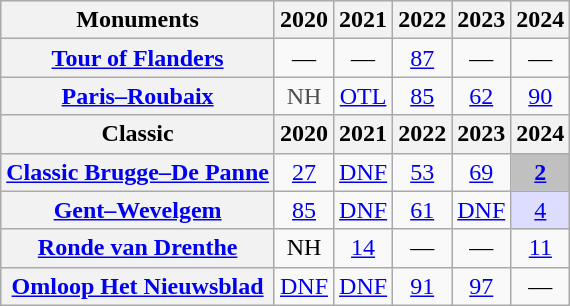<table class="wikitable plainrowheaders">
<tr style="background:#EEEEEE;">
<th>Monuments</th>
<th>2020</th>
<th>2021</th>
<th>2022</th>
<th>2023</th>
<th>2024</th>
</tr>
<tr style="text-align:center;">
<th scope="row"><a href='#'>Tour of Flanders</a></th>
<td>—</td>
<td>—</td>
<td><a href='#'>87</a></td>
<td>—</td>
<td>—</td>
</tr>
<tr style="text-align:center;">
<th scope="row"><a href='#'>Paris–Roubaix</a></th>
<td style="color:#4d4d4d;" rowspan=1>NH</td>
<td><a href='#'>OTL</a></td>
<td><a href='#'>85</a></td>
<td><a href='#'>62</a></td>
<td><a href='#'>90</a></td>
</tr>
<tr style="background:#EEEEEE;">
<th>Classic</th>
<th>2020</th>
<th>2021</th>
<th>2022</th>
<th>2023</th>
<th>2024</th>
</tr>
<tr style="text-align:center;">
<th scope="row"><a href='#'>Classic Brugge–De Panne</a></th>
<td><a href='#'>27</a></td>
<td><a href='#'>DNF</a></td>
<td><a href='#'>53</a></td>
<td><a href='#'>69</a></td>
<td style="background:silver;"><a href='#'><strong>2</strong></a></td>
</tr>
<tr style="text-align:center;">
<th scope="row"><a href='#'>Gent–Wevelgem</a></th>
<td><a href='#'>85</a></td>
<td><a href='#'>DNF</a></td>
<td><a href='#'>61</a></td>
<td><a href='#'>DNF</a></td>
<td style="background:#ddf;"><a href='#'>4</a></td>
</tr>
<tr style="text-align:center;">
<th scope="row"><a href='#'>Ronde van Drenthe</a></th>
<td>NH</td>
<td><a href='#'>14</a></td>
<td>—</td>
<td>—</td>
<td><a href='#'>11</a></td>
</tr>
<tr style="text-align:center;">
<th scope="row"><a href='#'>Omloop Het Nieuwsblad</a></th>
<td><a href='#'>DNF</a></td>
<td><a href='#'>DNF</a></td>
<td><a href='#'>91</a></td>
<td><a href='#'>97</a></td>
<td>—</td>
</tr>
</table>
